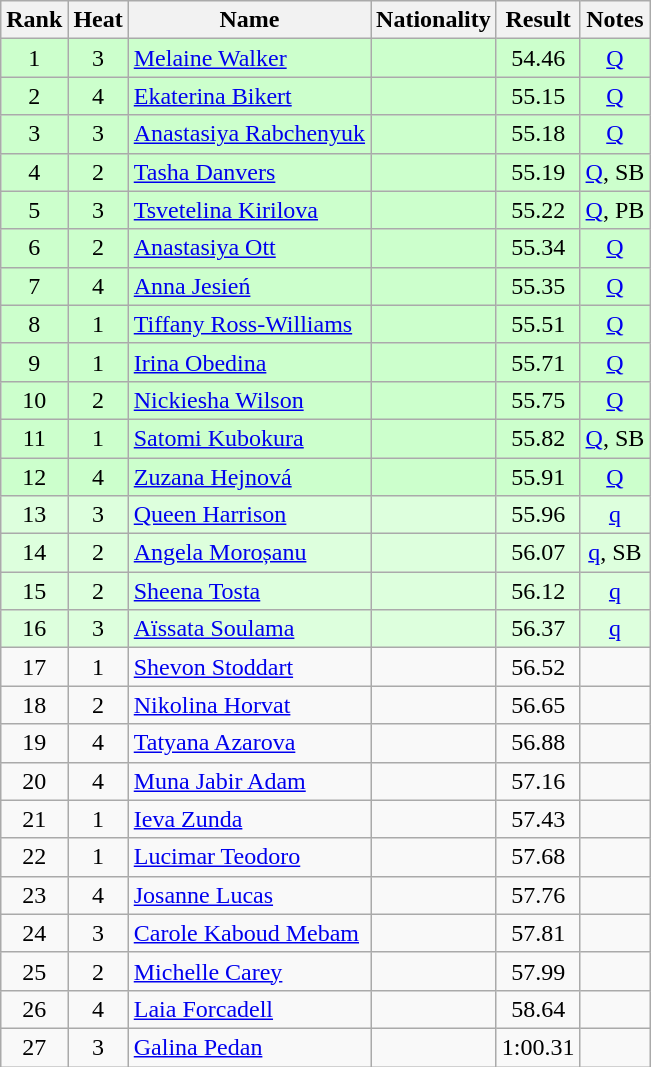<table class="wikitable sortable"   style="text-align:center">
<tr>
<th>Rank</th>
<th>Heat</th>
<th>Name</th>
<th>Nationality</th>
<th>Result</th>
<th>Notes</th>
</tr>
<tr bgcolor=ccffcc>
<td>1</td>
<td>3</td>
<td align=left><a href='#'>Melaine Walker</a></td>
<td align=left></td>
<td>54.46</td>
<td><a href='#'>Q</a></td>
</tr>
<tr bgcolor=ccffcc>
<td>2</td>
<td>4</td>
<td align=left><a href='#'>Ekaterina Bikert</a></td>
<td align=left></td>
<td>55.15</td>
<td><a href='#'>Q</a></td>
</tr>
<tr bgcolor=ccffcc>
<td>3</td>
<td>3</td>
<td align=left><a href='#'>Anastasiya Rabchenyuk</a></td>
<td align=left></td>
<td>55.18</td>
<td><a href='#'>Q</a></td>
</tr>
<tr bgcolor=ccffcc>
<td>4</td>
<td>2</td>
<td align=left><a href='#'>Tasha Danvers</a></td>
<td align=left></td>
<td>55.19</td>
<td><a href='#'>Q</a>, SB</td>
</tr>
<tr bgcolor=ccffcc>
<td>5</td>
<td>3</td>
<td align=left><a href='#'>Tsvetelina Kirilova</a></td>
<td align=left></td>
<td>55.22</td>
<td><a href='#'>Q</a>, PB</td>
</tr>
<tr bgcolor=ccffcc>
<td>6</td>
<td>2</td>
<td align=left><a href='#'>Anastasiya Ott</a></td>
<td align=left></td>
<td>55.34</td>
<td><a href='#'>Q</a></td>
</tr>
<tr bgcolor=ccffcc>
<td>7</td>
<td>4</td>
<td align=left><a href='#'>Anna Jesień</a></td>
<td align=left></td>
<td>55.35</td>
<td><a href='#'>Q</a></td>
</tr>
<tr bgcolor=ccffcc>
<td>8</td>
<td>1</td>
<td align=left><a href='#'>Tiffany Ross-Williams</a></td>
<td align=left></td>
<td>55.51</td>
<td><a href='#'>Q</a></td>
</tr>
<tr bgcolor=ccffcc>
<td>9</td>
<td>1</td>
<td align=left><a href='#'>Irina Obedina</a></td>
<td align=left></td>
<td>55.71</td>
<td><a href='#'>Q</a></td>
</tr>
<tr bgcolor=ccffcc>
<td>10</td>
<td>2</td>
<td align=left><a href='#'>Nickiesha Wilson</a></td>
<td align=left></td>
<td>55.75</td>
<td><a href='#'>Q</a></td>
</tr>
<tr bgcolor=ccffcc>
<td>11</td>
<td>1</td>
<td align=left><a href='#'>Satomi Kubokura</a></td>
<td align=left></td>
<td>55.82</td>
<td><a href='#'>Q</a>, SB</td>
</tr>
<tr bgcolor=ccffcc>
<td>12</td>
<td>4</td>
<td align=left><a href='#'>Zuzana Hejnová</a></td>
<td align=left></td>
<td>55.91</td>
<td><a href='#'>Q</a></td>
</tr>
<tr bgcolor=ddffdd>
<td>13</td>
<td>3</td>
<td align=left><a href='#'>Queen Harrison</a></td>
<td align=left></td>
<td>55.96</td>
<td><a href='#'>q</a></td>
</tr>
<tr bgcolor=ddffdd>
<td>14</td>
<td>2</td>
<td align=left><a href='#'>Angela Moroșanu</a></td>
<td align=left></td>
<td>56.07</td>
<td><a href='#'>q</a>, SB</td>
</tr>
<tr bgcolor=ddffdd>
<td>15</td>
<td>2</td>
<td align=left><a href='#'>Sheena Tosta</a></td>
<td align=left></td>
<td>56.12</td>
<td><a href='#'>q</a></td>
</tr>
<tr bgcolor=ddffdd>
<td>16</td>
<td>3</td>
<td align=left><a href='#'>Aïssata Soulama</a></td>
<td align=left></td>
<td>56.37</td>
<td><a href='#'>q</a></td>
</tr>
<tr bgcolor=>
<td>17</td>
<td>1</td>
<td align=left><a href='#'>Shevon Stoddart</a></td>
<td align=left></td>
<td>56.52</td>
<td></td>
</tr>
<tr bgcolor=>
<td>18</td>
<td>2</td>
<td align=left><a href='#'>Nikolina Horvat</a></td>
<td align=left></td>
<td>56.65</td>
<td></td>
</tr>
<tr bgcolor=>
<td>19</td>
<td>4</td>
<td align=left><a href='#'>Tatyana Azarova</a></td>
<td align=left></td>
<td>56.88</td>
<td></td>
</tr>
<tr bgcolor=>
<td>20</td>
<td>4</td>
<td align=left><a href='#'>Muna Jabir Adam</a></td>
<td align=left></td>
<td>57.16</td>
<td></td>
</tr>
<tr bgcolor=>
<td>21</td>
<td>1</td>
<td align=left><a href='#'>Ieva Zunda</a></td>
<td align=left></td>
<td>57.43</td>
<td></td>
</tr>
<tr bgcolor=>
<td>22</td>
<td>1</td>
<td align=left><a href='#'>Lucimar Teodoro</a></td>
<td align=left></td>
<td>57.68</td>
<td></td>
</tr>
<tr bgcolor=>
<td>23</td>
<td>4</td>
<td align=left><a href='#'>Josanne Lucas</a></td>
<td align=left></td>
<td>57.76</td>
<td></td>
</tr>
<tr bgcolor=>
<td>24</td>
<td>3</td>
<td align=left><a href='#'>Carole Kaboud Mebam</a></td>
<td align=left></td>
<td>57.81</td>
<td></td>
</tr>
<tr bgcolor=>
<td>25</td>
<td>2</td>
<td align=left><a href='#'>Michelle Carey</a></td>
<td align=left></td>
<td>57.99</td>
<td></td>
</tr>
<tr bgcolor=>
<td>26</td>
<td>4</td>
<td align=left><a href='#'>Laia Forcadell</a></td>
<td align=left></td>
<td>58.64</td>
<td></td>
</tr>
<tr bgcolor=>
<td>27</td>
<td>3</td>
<td align=left><a href='#'>Galina Pedan</a></td>
<td align=left></td>
<td>1:00.31</td>
<td></td>
</tr>
</table>
